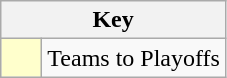<table class="wikitable" style="text-align: center;">
<tr>
<th colspan=2>Key</th>
</tr>
<tr>
<td style="background:#ffffcc; width:20px;"></td>
<td align=left>Teams to Playoffs</td>
</tr>
</table>
